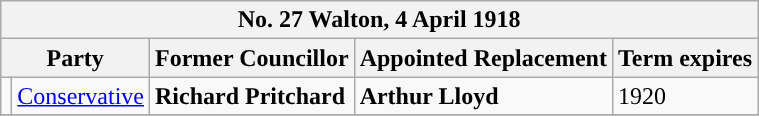<table class="wikitable">
<tr>
<th colspan="5"><strong>No. 27 Walton, 4 April 1918</strong></th>
</tr>
<tr>
<th colspan="2">Party</th>
<th>Former Councillor</th>
<th>Appointed Replacement</th>
<th>Term expires</th>
</tr>
<tr>
<td style="background-color:"></td>
<td><a href='#'>Conservative</a></td>
<td><strong>Richard Pritchard</strong></td>
<td><strong>Arthur Lloyd</strong></td>
<td>1920</td>
</tr>
<tr>
</tr>
</table>
